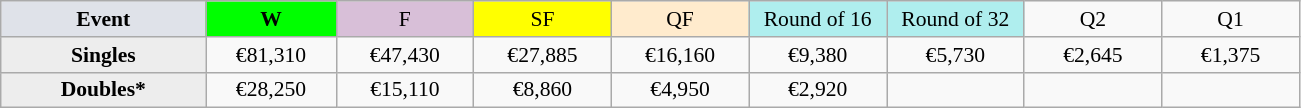<table class=wikitable style=font-size:90%;text-align:center>
<tr>
<td style="width:130px; background:#dfe2e9;"><strong>Event</strong></td>
<td style="width:80px; background:lime;"><strong>W</strong></td>
<td style="width:85px; background:thistle;">F</td>
<td style="width:85px; background:#ff0;">SF</td>
<td style="width:85px; background:#ffebcd;">QF</td>
<td style="width:85px; background:#afeeee;">Round of 16</td>
<td style="width:85px; background:#afeeee;">Round of 32</td>
<td width=85>Q2</td>
<td width=85>Q1</td>
</tr>
<tr>
<td style="background:#ededed;"><strong>Singles</strong></td>
<td>€81,310</td>
<td>€47,430</td>
<td>€27,885</td>
<td>€16,160</td>
<td>€9,380</td>
<td>€5,730</td>
<td>€2,645</td>
<td>€1,375</td>
</tr>
<tr>
<td style="background:#ededed;"><strong>Doubles*</strong></td>
<td>€28,250</td>
<td>€15,110</td>
<td>€8,860</td>
<td>€4,950</td>
<td>€2,920</td>
<td></td>
<td></td>
<td></td>
</tr>
</table>
